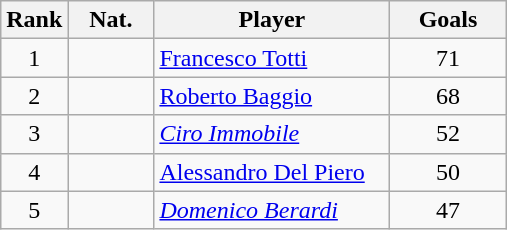<table class=wikitable>
<tr>
<th>Rank</th>
<th width="50px">Nat.</th>
<th width="150px">Player</th>
<th width="70px">Goals</th>
</tr>
<tr align="center">
<td>1</td>
<td></td>
<td align=left><a href='#'>Francesco Totti</a></td>
<td>71</td>
</tr>
<tr align="center">
<td>2</td>
<td></td>
<td align=left><a href='#'>Roberto Baggio</a></td>
<td>68</td>
</tr>
<tr align="center">
<td>3</td>
<td></td>
<td align=left><em><a href='#'>Ciro Immobile</a></em></td>
<td>52</td>
</tr>
<tr align="center">
<td>4</td>
<td></td>
<td align=left><a href='#'>Alessandro Del Piero</a></td>
<td>50</td>
</tr>
<tr align="center">
<td>5</td>
<td></td>
<td align=left><em><a href='#'>Domenico Berardi</a></em></td>
<td>47</td>
</tr>
</table>
